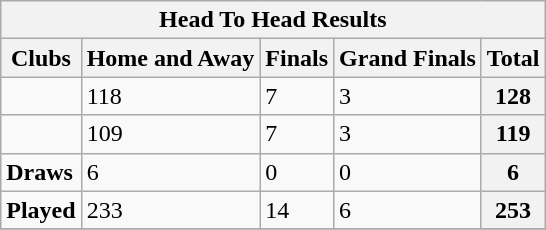<table class="wikitable" border="1">
<tr>
<th colspan="5">Head To Head Results</th>
</tr>
<tr>
<th>Clubs</th>
<th>Home and Away</th>
<th>Finals</th>
<th>Grand Finals</th>
<th>Total</th>
</tr>
<tr>
<td> <strong></strong></td>
<td>118</td>
<td>7</td>
<td>3</td>
<th>128</th>
</tr>
<tr>
<td> <strong></strong></td>
<td>109</td>
<td>7</td>
<td>3</td>
<th>119</th>
</tr>
<tr>
<td><strong>Draws</strong></td>
<td>6</td>
<td>0</td>
<td>0</td>
<th>6</th>
</tr>
<tr>
<td><strong>Played</strong></td>
<td>233</td>
<td>14</td>
<td>6</td>
<th>253</th>
</tr>
<tr>
</tr>
</table>
